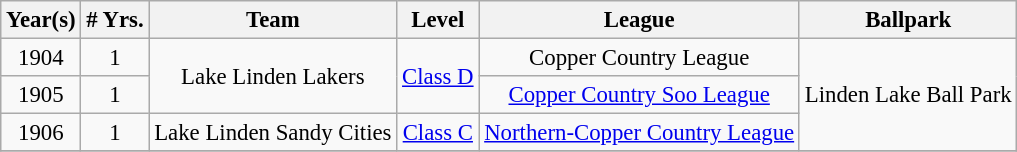<table class="wikitable" style="text-align:center; font-size: 95%;">
<tr>
<th>Year(s)</th>
<th># Yrs.</th>
<th>Team</th>
<th>Level</th>
<th>League</th>
<th>Ballpark</th>
</tr>
<tr>
<td>1904</td>
<td>1</td>
<td rowspan=2>Lake Linden Lakers</td>
<td rowspan=2><a href='#'>Class D</a></td>
<td>Copper Country League</td>
<td rowspan=3>Linden Lake Ball Park</td>
</tr>
<tr>
<td>1905</td>
<td>1</td>
<td><a href='#'>Copper Country Soo League</a></td>
</tr>
<tr>
<td>1906</td>
<td>1</td>
<td>Lake Linden Sandy Cities</td>
<td><a href='#'>Class C</a></td>
<td><a href='#'>Northern-Copper Country League</a></td>
</tr>
<tr>
</tr>
</table>
